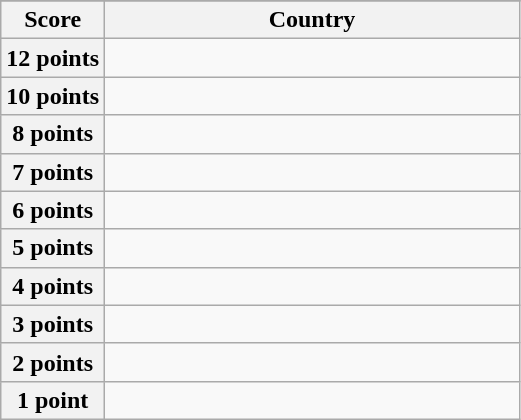<table class="wikitable">
<tr>
</tr>
<tr>
<th scope="col" width="20%">Score</th>
<th scope="col">Country</th>
</tr>
<tr>
<th scope="row">12 points</th>
<td></td>
</tr>
<tr>
<th scope="row">10 points</th>
<td></td>
</tr>
<tr>
<th scope="row">8 points</th>
<td></td>
</tr>
<tr>
<th scope="row">7 points</th>
<td></td>
</tr>
<tr>
<th scope="row">6 points</th>
<td></td>
</tr>
<tr>
<th scope="row">5 points</th>
<td></td>
</tr>
<tr>
<th scope="row">4 points</th>
<td></td>
</tr>
<tr>
<th scope="row">3 points</th>
<td></td>
</tr>
<tr>
<th scope="row">2 points</th>
<td></td>
</tr>
<tr>
<th scope="row">1 point</th>
<td></td>
</tr>
</table>
